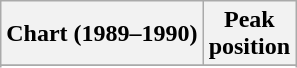<table class="wikitable sortable plainrowheaders" style="text-align:center">
<tr>
<th scope="col">Chart (1989–1990)</th>
<th scope="col">Peak<br>position</th>
</tr>
<tr>
</tr>
<tr>
</tr>
<tr>
</tr>
<tr>
</tr>
<tr>
</tr>
<tr>
</tr>
<tr>
</tr>
<tr>
</tr>
</table>
